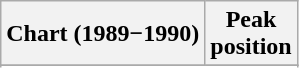<table class="wikitable sortable">
<tr>
<th>Chart (1989−1990)</th>
<th>Peak<br>position</th>
</tr>
<tr>
</tr>
<tr>
</tr>
</table>
